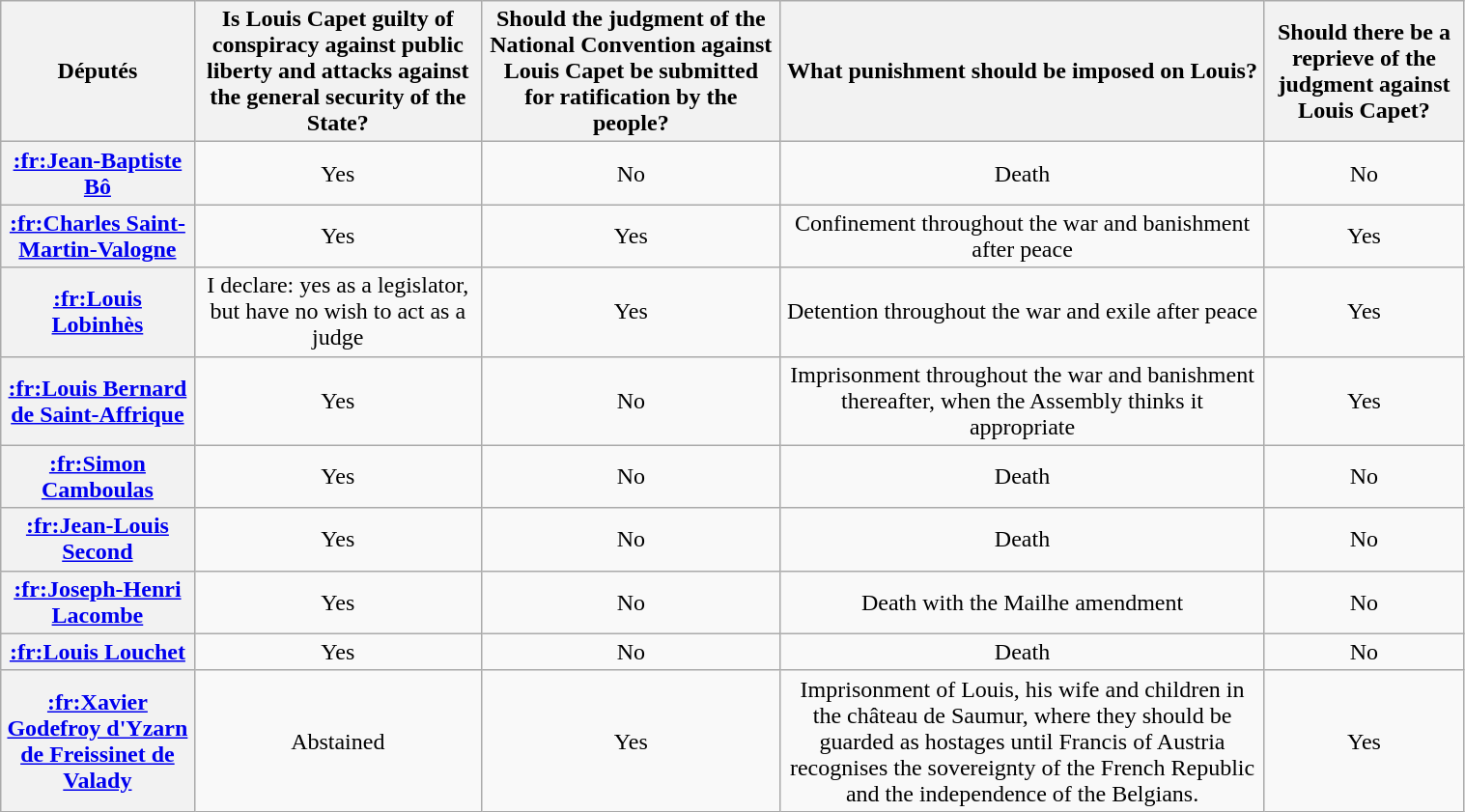<table class="wikitable sortable" style="text-align:center; width:80%;">
<tr>
<th scope=col>Députés</th>
<th scope=col>Is Louis Capet guilty of conspiracy against public liberty and attacks against the general security of the State?</th>
<th scope=col>Should the judgment of the National Convention against Louis Capet be submitted for ratification by the people?</th>
<th scope=col>What punishment should be imposed on Louis?</th>
<th scope=col>Should there be a reprieve of the judgment against Louis Capet?</th>
</tr>
<tr>
<th scope=row><a href='#'>:fr:Jean-Baptiste Bô</a></th>
<td>Yes</td>
<td>No</td>
<td>Death</td>
<td>No</td>
</tr>
<tr>
<th scope=row><a href='#'>:fr:Charles Saint-Martin-Valogne</a></th>
<td>Yes</td>
<td>Yes</td>
<td>Confinement throughout the war and banishment after peace</td>
<td>Yes</td>
</tr>
<tr>
<th scope=row><a href='#'>:fr:Louis Lobinhès</a></th>
<td>I declare: yes as a legislator, but have no wish to act as a judge</td>
<td>Yes</td>
<td>Detention throughout the war and exile after peace</td>
<td>Yes</td>
</tr>
<tr>
<th scope=row><a href='#'>:fr:Louis Bernard de Saint-Affrique</a></th>
<td>Yes</td>
<td>No</td>
<td>Imprisonment throughout the war and banishment thereafter, when the Assembly thinks it appropriate</td>
<td>Yes</td>
</tr>
<tr>
<th scope=row><a href='#'>:fr:Simon Camboulas</a></th>
<td>Yes</td>
<td>No</td>
<td>Death</td>
<td>No</td>
</tr>
<tr>
<th scope=row><a href='#'>:fr:Jean-Louis Second</a></th>
<td>Yes</td>
<td>No</td>
<td>Death</td>
<td>No</td>
</tr>
<tr>
<th scope=row><a href='#'>:fr:Joseph-Henri Lacombe</a></th>
<td>Yes</td>
<td>No</td>
<td>Death with the Mailhe amendment</td>
<td>No</td>
</tr>
<tr>
<th scope=row><a href='#'>:fr:Louis Louchet</a></th>
<td>Yes</td>
<td>No</td>
<td>Death</td>
<td>No</td>
</tr>
<tr>
<th scope=row><a href='#'>:fr:Xavier Godefroy d'Yzarn de Freissinet de Valady</a></th>
<td>Abstained</td>
<td>Yes</td>
<td>Imprisonment of Louis, his wife and children in the château de Saumur, where they should be guarded as hostages until Francis of Austria recognises the sovereignty of the French Republic and the independence of the Belgians.</td>
<td>Yes</td>
</tr>
</table>
